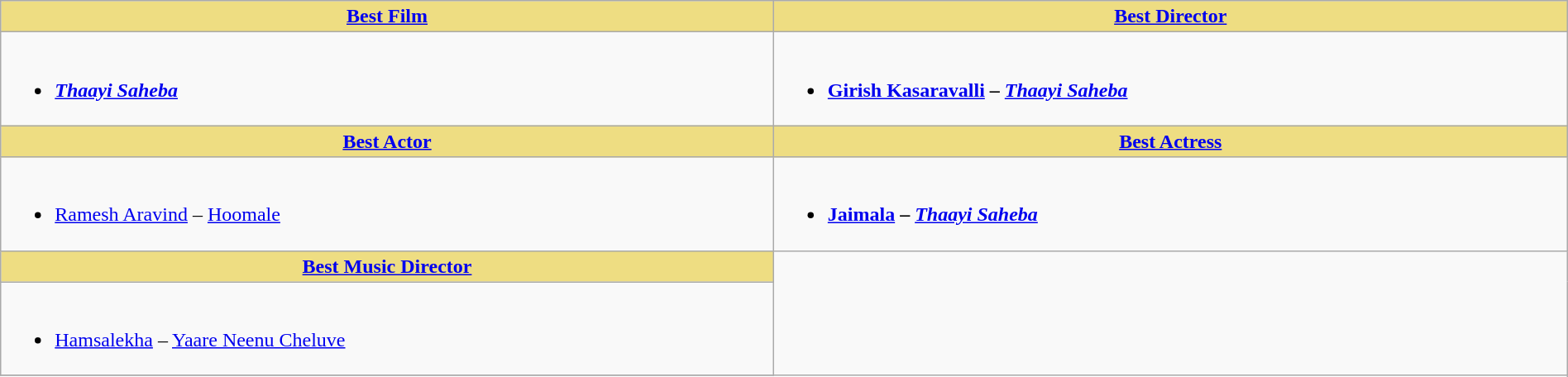<table class="wikitable" width =100%|>
<tr>
<th ! style="background:#eedd82; text-align:center;"><a href='#'>Best Film</a></th>
<th ! style="background:#eedd82; text-align:center;"><a href='#'>Best Director</a></th>
</tr>
<tr>
<td valign="top"><br><ul><li><strong><em><a href='#'>Thaayi Saheba</a></em></strong></li></ul></td>
<td valign="top"><br><ul><li><strong><a href='#'>Girish Kasaravalli</a> – <em><a href='#'>Thaayi Saheba</a><strong><em></li></ul></td>
</tr>
<tr>
<th ! style="background:#eedd82; text-align:center;"><a href='#'>Best Actor</a></th>
<th ! style="background:#eedd82; text-align:center;"><a href='#'>Best Actress</a></th>
</tr>
<tr>
<td><br><ul><li></strong><a href='#'>Ramesh Aravind</a> – </em><a href='#'>Hoomale</a></em></strong></li></ul></td>
<td><br><ul><li><strong><a href='#'>Jaimala</a> – <em><a href='#'>Thaayi Saheba</a><strong><em></li></ul></td>
</tr>
<tr>
<th ! style="background:#eedd82; text-align:center;"><a href='#'>Best Music Director</a></th>
</tr>
<tr>
<td><br><ul><li></strong><a href='#'>Hamsalekha</a> – </em><a href='#'>Yaare Neenu Cheluve</a></em></strong></li></ul></td>
</tr>
<tr>
</tr>
</table>
